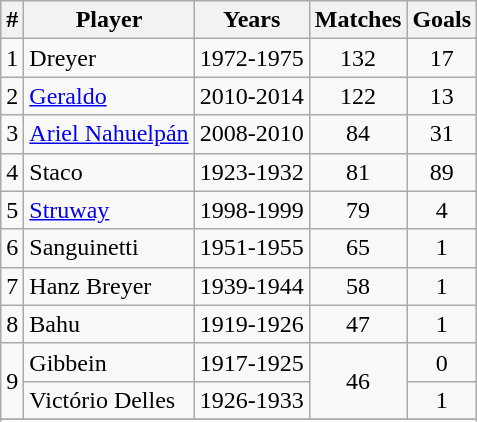<table class="wikitable" style="text-align: center;">
<tr>
<th>#</th>
<th>Player</th>
<th>Years</th>
<th>Matches</th>
<th>Goals</th>
</tr>
<tr>
<td>1</td>
<td align="left"> Dreyer</td>
<td>1972-1975</td>
<td>132</td>
<td>17</td>
</tr>
<tr>
<td>2</td>
<td align="left"> <a href='#'>Geraldo</a></td>
<td>2010-2014</td>
<td>122</td>
<td>13</td>
</tr>
<tr>
<td>3</td>
<td align="left"> <a href='#'>Ariel Nahuelpán</a></td>
<td>2008-2010</td>
<td>84</td>
<td>31</td>
</tr>
<tr>
<td>4</td>
<td align="left"> Staco</td>
<td>1923-1932</td>
<td>81</td>
<td>89</td>
</tr>
<tr>
<td>5</td>
<td align="left"> <a href='#'>Struway</a></td>
<td>1998-1999</td>
<td>79</td>
<td>4</td>
</tr>
<tr>
<td>6</td>
<td align="left"> Sanguinetti</td>
<td>1951-1955</td>
<td>65</td>
<td>1</td>
</tr>
<tr>
<td>7</td>
<td align="left"> Hanz Breyer</td>
<td>1939-1944</td>
<td>58</td>
<td>1</td>
</tr>
<tr>
<td>8</td>
<td align="left"> Bahu</td>
<td>1919-1926</td>
<td>47</td>
<td>1</td>
</tr>
<tr>
<td rowspan="2">9</td>
<td align="left"> Gibbein</td>
<td>1917-1925</td>
<td rowspan="2">46</td>
<td>0</td>
</tr>
<tr>
<td align="left"> Victório Delles</td>
<td>1926-1933</td>
<td>1</td>
</tr>
<tr>
</tr>
<tr>
</tr>
</table>
